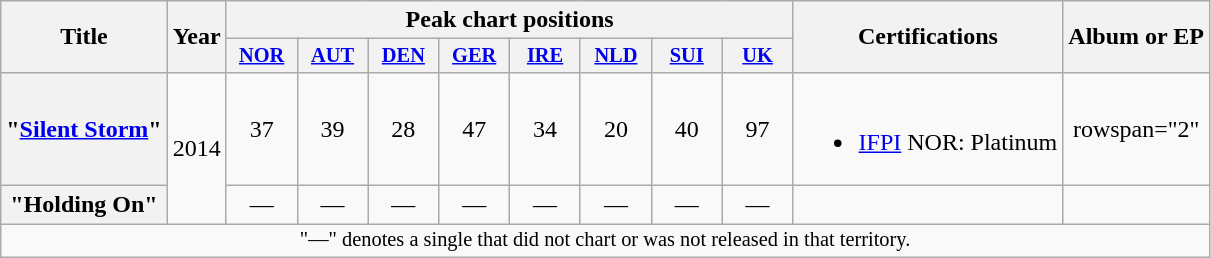<table class="wikitable plainrowheaders" style="text-align:center;">
<tr>
<th scope="col" rowspan="2">Title</th>
<th scope="col" rowspan="2">Year</th>
<th scope="col" colspan="8">Peak chart positions</th>
<th scope="col" rowspan="2">Certifications</th>
<th scope="col" rowspan="2">Album or EP</th>
</tr>
<tr>
<th scope="col" style="width:3em;font-size:85%;"><a href='#'>NOR</a><br></th>
<th scope="col" style="width:3em;font-size:85%;"><a href='#'>AUT</a><br></th>
<th scope="col" style="width:3em;font-size:85%;"><a href='#'>DEN</a><br></th>
<th scope="col" style="width:3em;font-size:85%;"><a href='#'>GER</a><br></th>
<th scope="col" style="width:3em;font-size:85%;"><a href='#'>IRE</a><br></th>
<th scope="col" style="width:3em;font-size:85%;"><a href='#'>NLD</a><br></th>
<th scope="col" style="width:3em;font-size:85%;"><a href='#'>SUI</a><br></th>
<th scope="col" style="width:3em;font-size:85%;"><a href='#'>UK</a><br></th>
</tr>
<tr>
<th scope="row">"<a href='#'>Silent Storm</a>"</th>
<td rowspan="2">2014</td>
<td>37</td>
<td>39</td>
<td>28</td>
<td>47</td>
<td>34</td>
<td>20</td>
<td>40</td>
<td>97</td>
<td><br><ul><li><a href='#'>IFPI</a> NOR: Platinum</li></ul></td>
<td>rowspan="2" </td>
</tr>
<tr>
<th scope="row">"Holding On"</th>
<td>—</td>
<td>—</td>
<td>—</td>
<td>—</td>
<td>—</td>
<td>—</td>
<td>—</td>
<td>—</td>
<td></td>
</tr>
<tr>
<td colspan="18" style="font-size:85%">"—" denotes a single that did not chart or was not released in that territory.</td>
</tr>
</table>
